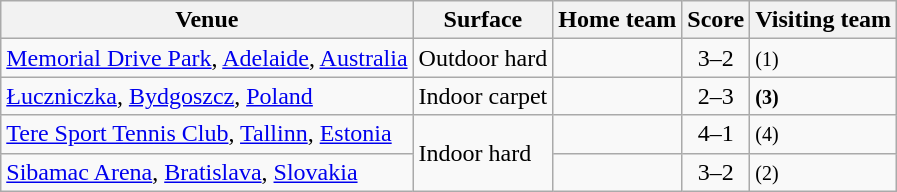<table class=wikitable style="border:1px solid #AAAAAA;">
<tr>
<th>Venue</th>
<th>Surface</th>
<th>Home team</th>
<th>Score</th>
<th>Visiting team</th>
</tr>
<tr>
<td><a href='#'>Memorial Drive Park</a>, <a href='#'>Adelaide</a>, <a href='#'>Australia</a></td>
<td>Outdoor hard</td>
<td><strong> </strong></td>
<td align=center>3–2</td>
<td> <small>(1)</small></td>
</tr>
<tr>
<td><a href='#'>Łuczniczka</a>, <a href='#'>Bydgoszcz</a>, <a href='#'>Poland</a></td>
<td>Indoor carpet</td>
<td></td>
<td align=center>2–3</td>
<td><strong> <small>(3)</small></strong></td>
</tr>
<tr>
<td><a href='#'>Tere Sport Tennis Club</a>, <a href='#'>Tallinn</a>, <a href='#'>Estonia</a></td>
<td rowspan=2>Indoor hard</td>
<td><strong></strong></td>
<td align=center>4–1</td>
<td> <small>(4)</small></td>
</tr>
<tr>
<td><a href='#'>Sibamac Arena</a>, <a href='#'>Bratislava</a>, <a href='#'>Slovakia</a></td>
<td><strong></strong></td>
<td align=center>3–2</td>
<td> <small>(2)</small></td>
</tr>
</table>
